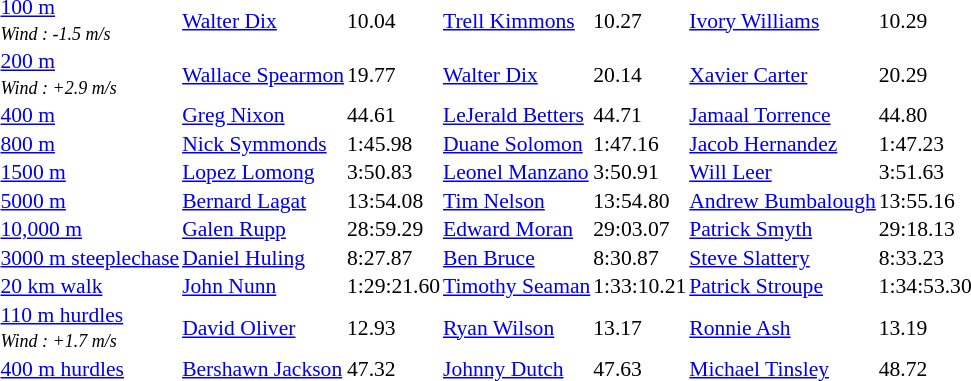<table style="border-collapse: collapse; font-size: 90%;" >
<tr>
<td rowspan=1><a href='#'>100 m</a><br><small><em>Wind : -1.5 m/s</em></small></td>
<td><a href='#'>Walter Dix</a></td>
<td>10.04</td>
<td><a href='#'>Trell Kimmons</a></td>
<td>10.27</td>
<td><a href='#'>Ivory Williams</a></td>
<td>10.29</td>
</tr>
<tr>
<td rowspan=1><a href='#'>200 m</a><br><small><em>Wind : +2.9 m/s</em></small></td>
<td><a href='#'>Wallace Spearmon</a></td>
<td>19.77</td>
<td><a href='#'>Walter Dix</a></td>
<td>20.14</td>
<td><a href='#'>Xavier Carter</a></td>
<td>20.29</td>
</tr>
<tr>
<td rowspan=1><a href='#'>400 m</a></td>
<td><a href='#'>Greg Nixon</a></td>
<td>44.61</td>
<td><a href='#'>LeJerald Betters</a></td>
<td>44.71</td>
<td><a href='#'>Jamaal Torrence</a></td>
<td>44.80</td>
</tr>
<tr>
<td rowspan=1><a href='#'>800 m</a></td>
<td><a href='#'>Nick Symmonds</a></td>
<td>1:45.98</td>
<td><a href='#'>Duane Solomon</a></td>
<td>1:47.16</td>
<td><a href='#'>Jacob Hernandez</a></td>
<td>1:47.23</td>
</tr>
<tr>
<td rowspan=1><a href='#'>1500 m</a></td>
<td><a href='#'>Lopez Lomong</a></td>
<td>3:50.83</td>
<td><a href='#'>Leonel Manzano</a></td>
<td>3:50.91</td>
<td><a href='#'>Will Leer</a></td>
<td>3:51.63</td>
</tr>
<tr>
<td rowspan=1><a href='#'>5000 m</a></td>
<td><a href='#'>Bernard Lagat</a></td>
<td>13:54.08</td>
<td><a href='#'>Tim Nelson</a></td>
<td>13:54.80</td>
<td><a href='#'>Andrew Bumbalough</a></td>
<td>13:55.16</td>
</tr>
<tr>
<td rowspan=1><a href='#'>10,000 m</a></td>
<td><a href='#'>Galen Rupp</a></td>
<td>28:59.29</td>
<td><a href='#'>Edward Moran</a></td>
<td>29:03.07</td>
<td><a href='#'>Patrick Smyth</a></td>
<td>29:18.13</td>
</tr>
<tr>
<td rowspan=1><a href='#'>3000 m steeplechase</a></td>
<td><a href='#'>Daniel Huling</a></td>
<td>8:27.87</td>
<td><a href='#'>Ben Bruce</a></td>
<td>8:30.87</td>
<td><a href='#'>Steve Slattery</a></td>
<td>8:33.23</td>
</tr>
<tr>
<td rowspan=1><a href='#'>20 km walk</a></td>
<td><a href='#'>John Nunn</a></td>
<td>1:29:21.60</td>
<td><a href='#'>Timothy Seaman</a></td>
<td>1:33:10.21</td>
<td><a href='#'>Patrick Stroupe</a></td>
<td>1:34:53.30</td>
</tr>
<tr>
<td rowspan=1><a href='#'>110 m hurdles</a><br><small><em>Wind : +1.7 m/s</em></small></td>
<td><a href='#'>David Oliver</a></td>
<td>12.93</td>
<td><a href='#'>Ryan Wilson</a></td>
<td>13.17</td>
<td><a href='#'>Ronnie Ash</a></td>
<td>13.19</td>
</tr>
<tr>
<td rowspan=1><a href='#'>400 m hurdles</a></td>
<td><a href='#'>Bershawn Jackson</a></td>
<td>47.32</td>
<td><a href='#'>Johnny Dutch</a></td>
<td>47.63</td>
<td><a href='#'>Michael Tinsley</a></td>
<td>48.72</td>
</tr>
</table>
